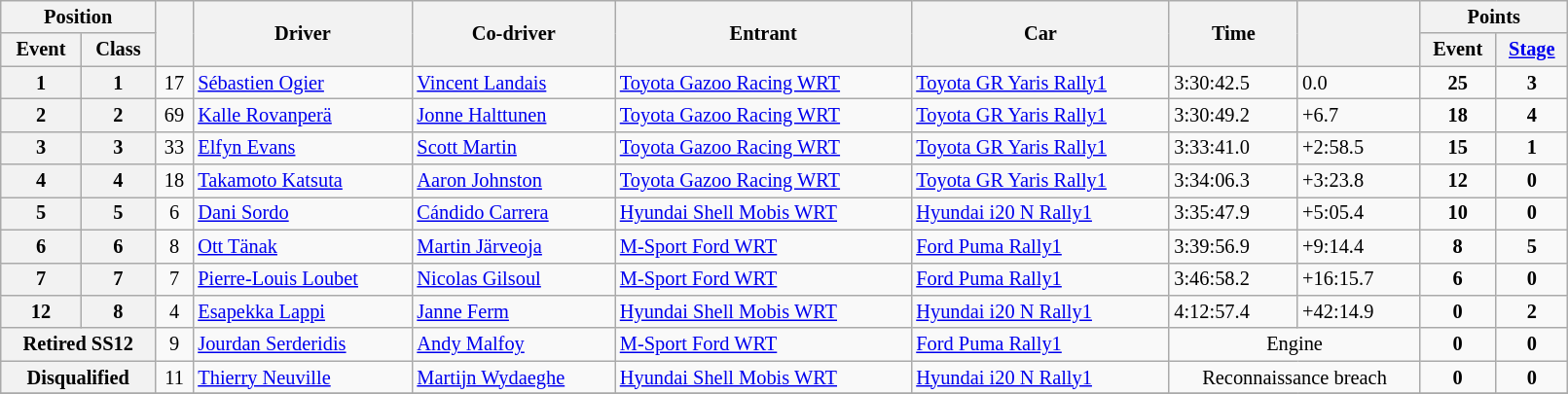<table class="wikitable" width=85% style="font-size: 85%;">
<tr>
<th colspan="2">Position</th>
<th rowspan="2"></th>
<th rowspan="2">Driver</th>
<th rowspan="2">Co-driver</th>
<th rowspan="2">Entrant</th>
<th rowspan="2">Car</th>
<th rowspan="2">Time</th>
<th rowspan="2"></th>
<th colspan="2">Points</th>
</tr>
<tr>
<th>Event</th>
<th>Class</th>
<th>Event</th>
<th><a href='#'>Stage</a></th>
</tr>
<tr>
<th>1</th>
<th>1</th>
<td align="center">17</td>
<td><a href='#'>Sébastien Ogier</a></td>
<td><a href='#'>Vincent Landais</a></td>
<td><a href='#'>Toyota Gazoo Racing WRT</a></td>
<td><a href='#'>Toyota GR Yaris Rally1</a></td>
<td>3:30:42.5</td>
<td>0.0</td>
<td align="center"><strong>25</strong></td>
<td align="center"><strong>3</strong></td>
</tr>
<tr>
<th>2</th>
<th>2</th>
<td align="center">69</td>
<td><a href='#'>Kalle Rovanperä</a></td>
<td><a href='#'>Jonne Halttunen</a></td>
<td><a href='#'>Toyota Gazoo Racing WRT</a></td>
<td><a href='#'>Toyota GR Yaris Rally1</a></td>
<td>3:30:49.2</td>
<td>+6.7</td>
<td align="center"><strong>18</strong></td>
<td align="center"><strong>4</strong></td>
</tr>
<tr>
<th>3</th>
<th>3</th>
<td align="center">33</td>
<td><a href='#'>Elfyn Evans</a></td>
<td><a href='#'>Scott Martin</a></td>
<td><a href='#'>Toyota Gazoo Racing WRT</a></td>
<td><a href='#'>Toyota GR Yaris Rally1</a></td>
<td>3:33:41.0</td>
<td>+2:58.5</td>
<td align="center"><strong>15</strong></td>
<td align="center"><strong>1</strong></td>
</tr>
<tr>
<th>4</th>
<th>4</th>
<td align="center">18</td>
<td><a href='#'>Takamoto Katsuta</a></td>
<td><a href='#'>Aaron Johnston</a></td>
<td><a href='#'>Toyota Gazoo Racing WRT</a></td>
<td><a href='#'>Toyota GR Yaris Rally1</a></td>
<td>3:34:06.3</td>
<td>+3:23.8</td>
<td align="center"><strong>12</strong></td>
<td align="center"><strong>0</strong></td>
</tr>
<tr>
<th>5</th>
<th>5</th>
<td align="center">6</td>
<td><a href='#'>Dani Sordo</a></td>
<td><a href='#'>Cándido Carrera</a></td>
<td><a href='#'>Hyundai Shell Mobis WRT</a></td>
<td><a href='#'>Hyundai i20 N Rally1</a></td>
<td>3:35:47.9</td>
<td>+5:05.4</td>
<td align="center"><strong>10</strong></td>
<td align="center"><strong>0</strong></td>
</tr>
<tr>
<th>6</th>
<th>6</th>
<td align="center">8</td>
<td><a href='#'>Ott Tänak</a></td>
<td><a href='#'>Martin Järveoja</a></td>
<td><a href='#'>M-Sport Ford WRT</a></td>
<td><a href='#'>Ford Puma Rally1</a></td>
<td>3:39:56.9</td>
<td>+9:14.4</td>
<td align="center"><strong>8</strong></td>
<td align="center"><strong>5</strong></td>
</tr>
<tr>
<th>7</th>
<th>7</th>
<td align="center">7</td>
<td><a href='#'>Pierre-Louis Loubet</a></td>
<td><a href='#'>Nicolas Gilsoul</a></td>
<td><a href='#'>M-Sport Ford WRT</a></td>
<td><a href='#'>Ford Puma Rally1</a></td>
<td>3:46:58.2</td>
<td>+16:15.7</td>
<td align="center"><strong>6</strong></td>
<td align="center"><strong>0</strong></td>
</tr>
<tr>
<th>12</th>
<th>8</th>
<td align="center">4</td>
<td><a href='#'>Esapekka Lappi</a></td>
<td><a href='#'>Janne Ferm</a></td>
<td><a href='#'>Hyundai Shell Mobis WRT</a></td>
<td><a href='#'>Hyundai i20 N Rally1</a></td>
<td>4:12:57.4</td>
<td>+42:14.9</td>
<td align="center"><strong>0</strong></td>
<td align="center"><strong>2</strong></td>
</tr>
<tr>
<th colspan="2">Retired SS12</th>
<td align="center">9</td>
<td><a href='#'>Jourdan Serderidis</a></td>
<td><a href='#'>Andy Malfoy</a></td>
<td><a href='#'>M-Sport Ford WRT</a></td>
<td><a href='#'>Ford Puma Rally1</a></td>
<td colspan="2" align="center">Engine</td>
<td align="center"><strong>0</strong></td>
<td align="center"><strong>0</strong></td>
</tr>
<tr>
<th colspan="2">Disqualified</th>
<td align="center">11</td>
<td><a href='#'>Thierry Neuville</a></td>
<td><a href='#'>Martijn Wydaeghe</a></td>
<td><a href='#'>Hyundai Shell Mobis WRT</a></td>
<td><a href='#'>Hyundai i20 N Rally1</a></td>
<td align="center" colspan="2">Reconnaissance breach</td>
<td align="center"><strong>0</strong></td>
<td align="center"><strong>0</strong></td>
</tr>
<tr>
</tr>
</table>
